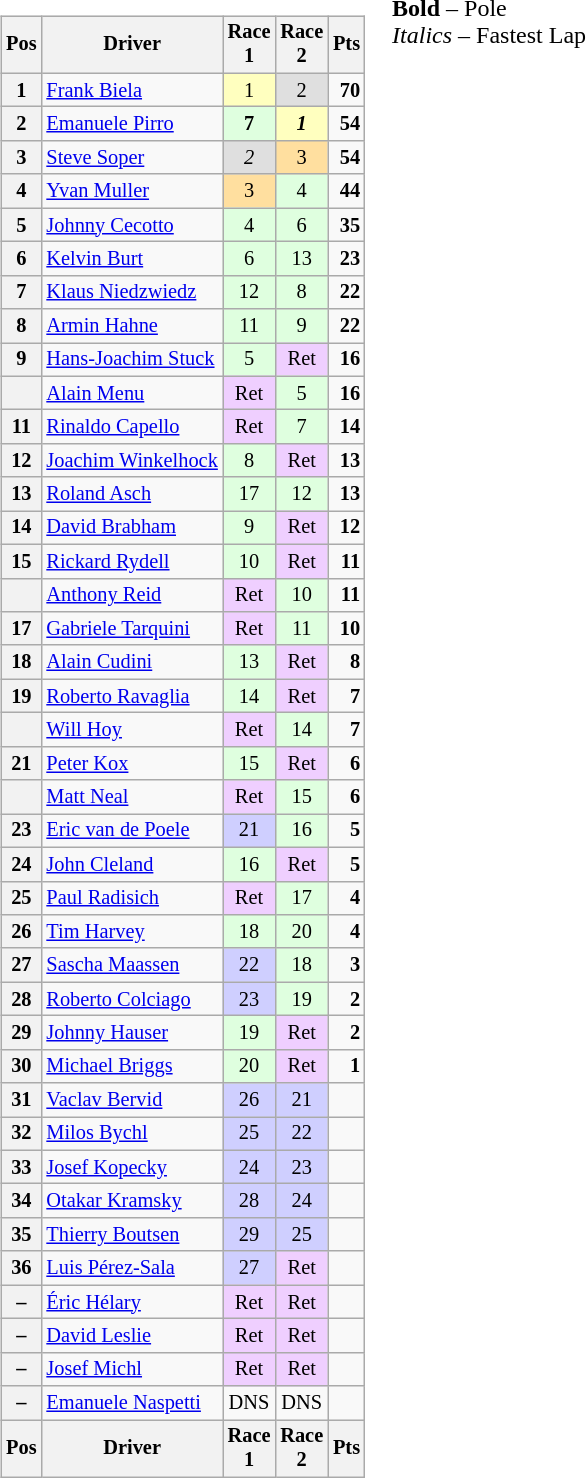<table>
<tr>
<td><br><table class="wikitable" style="font-size: 85%; text-align: center;">
<tr valign="top">
<th valign=middle>Pos</th>
<th valign=middle>Driver</th>
<th>Race<br>1</th>
<th>Race<br>2</th>
<th valign=middle>Pts</th>
</tr>
<tr>
<th>1</th>
<td align="left"> <a href='#'>Frank Biela</a></td>
<td style="background:#ffffbf;">1</td>
<td style="background:#dfdfdf;">2</td>
<td align="right"><strong>70</strong></td>
</tr>
<tr>
<th>2</th>
<td align="left"> <a href='#'>Emanuele Pirro</a></td>
<td style="background:#dfffdf;"><strong>7</strong></td>
<td style="background:#ffffbf;"><strong><em>1</em></strong></td>
<td align="right"><strong>54</strong></td>
</tr>
<tr>
<th>3</th>
<td align="left"> <a href='#'>Steve Soper</a></td>
<td style="background:#dfdfdf;"><em>2</em></td>
<td style="background:#ffdf9f;">3</td>
<td align="right"><strong>54</strong></td>
</tr>
<tr>
<th>4</th>
<td align="left"> <a href='#'>Yvan Muller</a></td>
<td style="background:#ffdf9f;">3</td>
<td style="background:#dfffdf;">4</td>
<td align="right"><strong>44</strong></td>
</tr>
<tr>
<th>5</th>
<td align="left"> <a href='#'>Johnny Cecotto</a></td>
<td style="background:#dfffdf;">4</td>
<td style="background:#dfffdf;">6</td>
<td align="right"><strong>35</strong></td>
</tr>
<tr>
<th>6</th>
<td align="left"> <a href='#'>Kelvin Burt</a></td>
<td style="background:#dfffdf;">6</td>
<td style="background:#dfffdf;">13</td>
<td align="right"><strong>23</strong></td>
</tr>
<tr>
<th>7</th>
<td align="left"> <a href='#'>Klaus Niedzwiedz</a></td>
<td style="background:#dfffdf;">12</td>
<td style="background:#dfffdf;">8</td>
<td align="right"><strong>22</strong></td>
</tr>
<tr>
<th>8</th>
<td align="left"> <a href='#'>Armin Hahne</a></td>
<td style="background:#dfffdf;">11</td>
<td style="background:#dfffdf;">9</td>
<td align="right"><strong>22</strong></td>
</tr>
<tr>
<th>9</th>
<td align="left"> <a href='#'>Hans-Joachim Stuck</a></td>
<td style="background:#dfffdf;">5</td>
<td style="background:#efcfff;">Ret</td>
<td align="right"><strong>16</strong></td>
</tr>
<tr>
<th></th>
<td align="left"> <a href='#'>Alain Menu</a></td>
<td style="background:#efcfff;">Ret</td>
<td style="background:#dfffdf;">5</td>
<td align="right"><strong>16</strong></td>
</tr>
<tr>
<th>11</th>
<td align="left"> <a href='#'>Rinaldo Capello</a></td>
<td style="background:#efcfff;">Ret</td>
<td style="background:#dfffdf;">7</td>
<td align="right"><strong>14</strong></td>
</tr>
<tr>
<th>12</th>
<td align="left"> <a href='#'>Joachim Winkelhock</a></td>
<td style="background:#dfffdf;">8</td>
<td style="background:#efcfff;">Ret</td>
<td align="right"><strong>13</strong></td>
</tr>
<tr>
<th>13</th>
<td align="left"> <a href='#'>Roland Asch</a></td>
<td style="background:#dfffdf;">17</td>
<td style="background:#dfffdf;">12</td>
<td align="right"><strong>13</strong></td>
</tr>
<tr>
<th>14</th>
<td align="left"> <a href='#'>David Brabham</a></td>
<td style="background:#dfffdf;">9</td>
<td style="background:#efcfff;">Ret</td>
<td align="right"><strong>12</strong></td>
</tr>
<tr>
<th>15</th>
<td align="left"> <a href='#'>Rickard Rydell</a></td>
<td style="background:#dfffdf;">10</td>
<td style="background:#efcfff;">Ret</td>
<td align="right"><strong>11</strong></td>
</tr>
<tr>
<th></th>
<td align="left"> <a href='#'>Anthony Reid</a></td>
<td style="background:#efcfff;">Ret</td>
<td style="background:#dfffdf;">10</td>
<td align="right"><strong>11</strong></td>
</tr>
<tr>
<th>17</th>
<td align="left"> <a href='#'>Gabriele Tarquini</a></td>
<td style="background:#efcfff;">Ret</td>
<td style="background:#dfffdf;">11</td>
<td align="right"><strong>10</strong></td>
</tr>
<tr>
<th>18</th>
<td align="left"> <a href='#'>Alain Cudini</a></td>
<td style="background:#dfffdf;">13</td>
<td style="background:#efcfff;">Ret</td>
<td align="right"><strong>8</strong></td>
</tr>
<tr>
<th>19</th>
<td align="left"> <a href='#'>Roberto Ravaglia</a></td>
<td style="background:#dfffdf;">14</td>
<td style="background:#efcfff;">Ret</td>
<td align="right"><strong>7</strong></td>
</tr>
<tr>
<th></th>
<td align="left"> <a href='#'>Will Hoy</a></td>
<td style="background:#efcfff;">Ret</td>
<td style="background:#dfffdf;">14</td>
<td align="right"><strong>7</strong></td>
</tr>
<tr>
<th>21</th>
<td align="left"> <a href='#'>Peter Kox</a></td>
<td style="background:#dfffdf;">15</td>
<td style="background:#efcfff;">Ret</td>
<td align="right"><strong>6</strong></td>
</tr>
<tr>
<th></th>
<td align="left"> <a href='#'>Matt Neal</a></td>
<td style="background:#efcfff;">Ret</td>
<td style="background:#dfffdf;">15</td>
<td align="right"><strong>6</strong></td>
</tr>
<tr>
<th>23</th>
<td align="left"> <a href='#'>Eric van de Poele</a></td>
<td style="background:#cfcfff;">21</td>
<td style="background:#dfffdf;">16</td>
<td align="right"><strong>5</strong></td>
</tr>
<tr>
<th>24</th>
<td align="left"> <a href='#'>John Cleland</a></td>
<td style="background:#dfffdf;">16</td>
<td style="background:#efcfff;">Ret</td>
<td align="right"><strong>5</strong></td>
</tr>
<tr>
<th>25</th>
<td align="left"> <a href='#'>Paul Radisich</a></td>
<td style="background:#efcfff;">Ret</td>
<td style="background:#dfffdf;">17</td>
<td align="right"><strong>4</strong></td>
</tr>
<tr>
<th>26</th>
<td align="left"> <a href='#'>Tim Harvey</a></td>
<td style="background:#dfffdf;">18</td>
<td style="background:#dfffdf;">20</td>
<td align="right"><strong>4</strong></td>
</tr>
<tr>
<th>27</th>
<td align="left"> <a href='#'>Sascha Maassen</a></td>
<td style="background:#cfcfff;">22</td>
<td style="background:#dfffdf;">18</td>
<td align="right"><strong>3</strong></td>
</tr>
<tr>
<th>28</th>
<td align="left"> <a href='#'>Roberto Colciago</a></td>
<td style="background:#cfcfff;">23</td>
<td style="background:#dfffdf;">19</td>
<td align="right"><strong>2</strong></td>
</tr>
<tr>
<th>29</th>
<td align="left"> <a href='#'>Johnny Hauser</a></td>
<td style="background:#dfffdf;">19</td>
<td style="background:#efcfff;">Ret</td>
<td align="right"><strong>2</strong></td>
</tr>
<tr>
<th>30</th>
<td align="left"> <a href='#'>Michael Briggs</a></td>
<td style="background:#dfffdf;">20</td>
<td style="background:#efcfff;">Ret</td>
<td align="right"><strong>1</strong></td>
</tr>
<tr>
<th>31</th>
<td align="left"> <a href='#'>Vaclav Bervid</a></td>
<td style="background:#cfcfff;">26</td>
<td style="background:#cfcfff;">21</td>
<td></td>
</tr>
<tr>
<th>32</th>
<td align="left"> <a href='#'>Milos Bychl</a></td>
<td style="background:#cfcfff;">25</td>
<td style="background:#cfcfff;">22</td>
<td></td>
</tr>
<tr>
<th>33</th>
<td align="left"> <a href='#'>Josef Kopecky</a></td>
<td style="background:#cfcfff;">24</td>
<td style="background:#cfcfff;">23</td>
<td></td>
</tr>
<tr>
<th>34</th>
<td align="left"> <a href='#'>Otakar Kramsky</a></td>
<td style="background:#cfcfff;">28</td>
<td style="background:#cfcfff;">24</td>
<td></td>
</tr>
<tr>
<th>35</th>
<td align="left"> <a href='#'>Thierry Boutsen</a></td>
<td style="background:#cfcfff;">29</td>
<td style="background:#cfcfff;">25</td>
<td></td>
</tr>
<tr>
<th>36</th>
<td align="left"> <a href='#'>Luis Pérez-Sala</a></td>
<td style="background:#cfcfff;">27</td>
<td style="background:#efcfff;">Ret</td>
<td></td>
</tr>
<tr>
<th>–</th>
<td align="left"> <a href='#'>Éric Hélary</a></td>
<td style="background:#efcfff;">Ret</td>
<td style="background:#efcfff;">Ret</td>
<td></td>
</tr>
<tr>
<th>–</th>
<td align="left"> <a href='#'>David Leslie</a></td>
<td style="background:#efcfff;">Ret</td>
<td style="background:#efcfff;">Ret</td>
<td></td>
</tr>
<tr>
<th>–</th>
<td align="left"> <a href='#'>Josef Michl</a></td>
<td style="background:#efcfff;">Ret</td>
<td style="background:#efcfff;">Ret</td>
<td></td>
</tr>
<tr>
<th>–</th>
<td align="left"> <a href='#'>Emanuele Naspetti</a></td>
<td>DNS</td>
<td>DNS</td>
<td></td>
</tr>
<tr valign="top">
<th valign=middle>Pos</th>
<th valign=middle>Driver</th>
<th>Race<br>1</th>
<th>Race<br>2</th>
<th valign=middle>Pts</th>
</tr>
</table>
</td>
<td valign="top"><br>
<span><strong>Bold</strong> – Pole<br>
<em>Italics</em> – Fastest Lap</span></td>
</tr>
</table>
